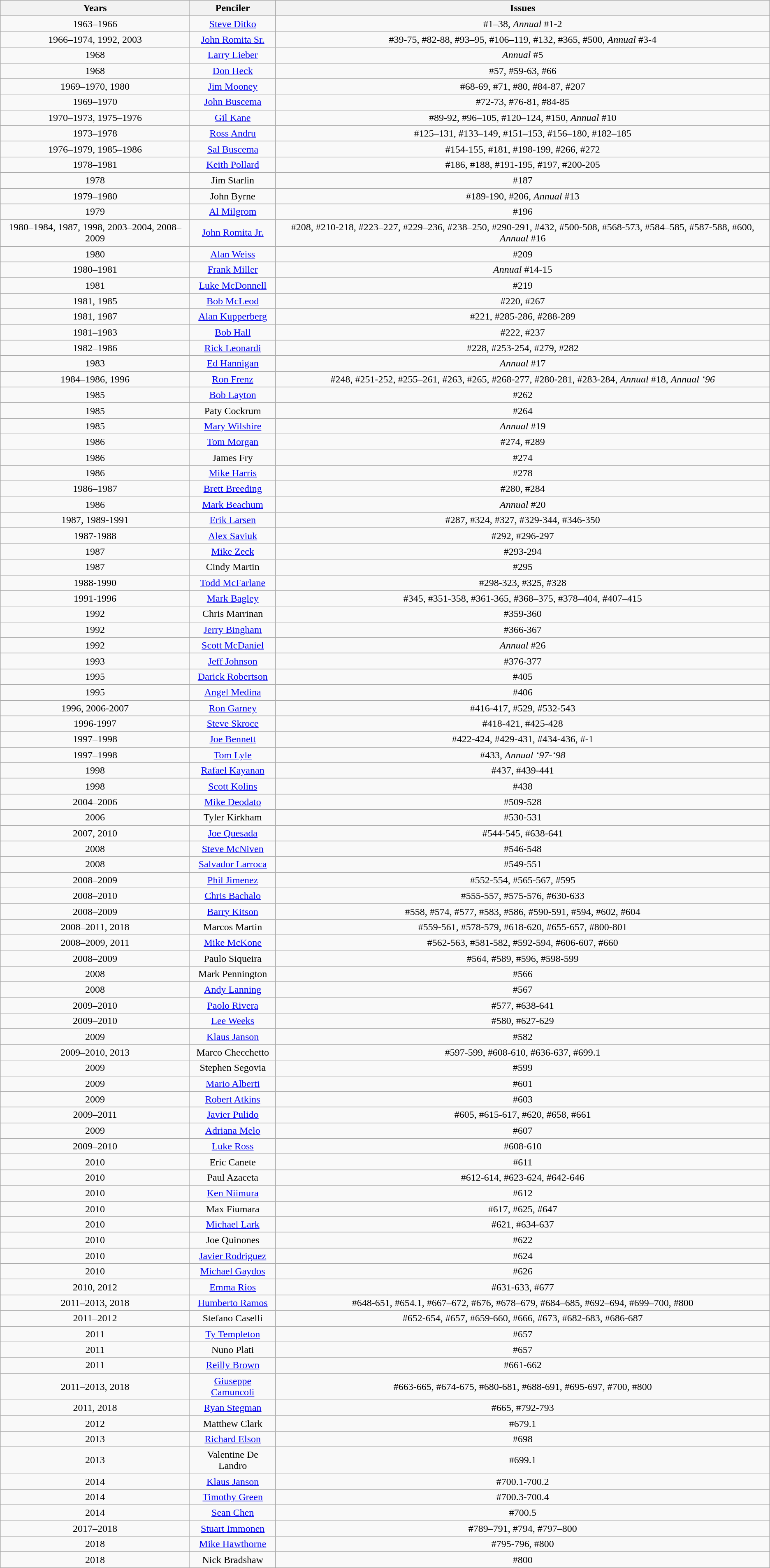<table class="wikitable" style="vertical-align:text-top">
<tr>
<th>Years</th>
<th>Penciler</th>
<th>Issues</th>
</tr>
<tr>
<td align="center">1963–1966</td>
<td align="center"><a href='#'>Steve Ditko</a></td>
<td align="center">#1–38, <em>Annual</em> #1-2</td>
</tr>
<tr>
<td align="center">1966–1974, 1992, 2003</td>
<td align="center"><a href='#'>John Romita Sr.</a></td>
<td align="center">#39-75, #82-88, #93–95, #106–119, #132, #365, #500, <em>Annual</em> #3-4</td>
</tr>
<tr>
<td align="center">1968</td>
<td align="center"><a href='#'>Larry Lieber</a></td>
<td align="center"><em>Annual</em> #5</td>
</tr>
<tr>
<td align="center">1968</td>
<td align="center"><a href='#'>Don Heck</a></td>
<td align="center">#57, #59-63, #66</td>
</tr>
<tr>
<td align="center">1969–1970, 1980</td>
<td align="center"><a href='#'>Jim Mooney</a></td>
<td align="center">#68-69, #71, #80, #84-87, #207</td>
</tr>
<tr>
<td align="center">1969–1970</td>
<td align="center"><a href='#'>John Buscema</a></td>
<td align="center">#72-73, #76-81, #84-85</td>
</tr>
<tr>
<td align="center">1970–1973, 1975–1976</td>
<td align="center"><a href='#'>Gil Kane</a></td>
<td align="center">#89-92, #96–105, #120–124, #150, <em>Annual</em> #10</td>
</tr>
<tr>
<td align="center">1973–1978</td>
<td align="center"><a href='#'>Ross Andru</a></td>
<td align="center">#125–131, #133–149, #151–153, #156–180, #182–185</td>
</tr>
<tr>
<td align="center">1976–1979, 1985–1986</td>
<td align="center"><a href='#'>Sal Buscema</a></td>
<td align="center">#154-155, #181, #198-199, #266, #272</td>
</tr>
<tr>
<td align="center">1978–1981</td>
<td align="center"><a href='#'>Keith Pollard</a></td>
<td align="center">#186, #188, #191-195, #197, #200-205</td>
</tr>
<tr>
<td align="center">1978</td>
<td align="center">Jim Starlin</td>
<td align="center">#187</td>
</tr>
<tr>
<td align="center">1979–1980</td>
<td align="center">John Byrne</td>
<td align="center">#189-190, #206, <em>Annual</em> #13</td>
</tr>
<tr>
<td align="center">1979</td>
<td align="center"><a href='#'>Al Milgrom</a></td>
<td align="center">#196</td>
</tr>
<tr>
<td align="center">1980–1984, 1987, 1998, 2003–2004, 2008–2009</td>
<td align="center"><a href='#'>John Romita Jr.</a></td>
<td align="center">#208, #210-218, #223–227, #229–236, #238–250, #290-291, #432, #500-508, #568-573, #584–585, #587-588, #600, <em>Annual</em> #16</td>
</tr>
<tr>
<td align="center">1980</td>
<td align="center"><a href='#'>Alan Weiss</a></td>
<td align="center">#209</td>
</tr>
<tr>
<td align="center">1980–1981</td>
<td align="center"><a href='#'>Frank Miller</a></td>
<td align="center"><em>Annual</em> #14-15</td>
</tr>
<tr>
<td align="center">1981</td>
<td align="center"><a href='#'>Luke McDonnell</a></td>
<td align="center">#219</td>
</tr>
<tr>
<td align="center">1981, 1985</td>
<td align="center"><a href='#'>Bob McLeod</a></td>
<td align="center">#220, #267</td>
</tr>
<tr>
<td align="center">1981, 1987</td>
<td align="center"><a href='#'>Alan Kupperberg</a></td>
<td align="center">#221, #285-286, #288-289</td>
</tr>
<tr>
<td align="center">1981–1983</td>
<td align="center"><a href='#'>Bob Hall</a></td>
<td align="center">#222, #237</td>
</tr>
<tr>
<td align="center">1982–1986</td>
<td align="center"><a href='#'>Rick Leonardi</a></td>
<td align="center">#228, #253-254, #279, #282</td>
</tr>
<tr>
<td align="center">1983</td>
<td align="center"><a href='#'>Ed Hannigan</a></td>
<td align="center"><em>Annual</em> #17</td>
</tr>
<tr>
<td align="center">1984–1986, 1996</td>
<td align="center"><a href='#'>Ron Frenz</a></td>
<td align="center">#248, #251-252, #255–261, #263, #265, #268-277, #280-281, #283-284, <em>Annual</em> #18, <em>Annual ‘96</em></td>
</tr>
<tr>
<td align="center">1985</td>
<td align="center"><a href='#'>Bob Layton</a></td>
<td align="center">#262</td>
</tr>
<tr>
<td align="center">1985</td>
<td align="center">Paty Cockrum</td>
<td align="center">#264</td>
</tr>
<tr>
<td align="center">1985</td>
<td align="center"><a href='#'>Mary Wilshire</a></td>
<td align="center"><em>Annual</em> #19</td>
</tr>
<tr>
<td align="center">1986</td>
<td align="center"><a href='#'>Tom Morgan</a></td>
<td align="center">#274, #289</td>
</tr>
<tr>
<td align="center">1986</td>
<td align="center">James Fry</td>
<td align="center">#274</td>
</tr>
<tr>
<td align="center">1986</td>
<td align="center"><a href='#'>Mike Harris</a></td>
<td align="center">#278</td>
</tr>
<tr>
<td align="center">1986–1987</td>
<td align="center"><a href='#'>Brett Breeding</a></td>
<td align="center">#280, #284</td>
</tr>
<tr>
<td align="center">1986</td>
<td align="center"><a href='#'>Mark Beachum</a></td>
<td align="center"><em>Annual</em> #20</td>
</tr>
<tr>
<td align="center">1987, 1989-1991</td>
<td align="center"><a href='#'>Erik Larsen</a></td>
<td align="center">#287, #324, #327, #329-344, #346-350</td>
</tr>
<tr>
<td align="center">1987-1988</td>
<td align="center"><a href='#'>Alex Saviuk</a></td>
<td align="center">#292, #296-297</td>
</tr>
<tr>
<td align="center">1987</td>
<td align="center"><a href='#'>Mike Zeck</a></td>
<td align="center">#293-294</td>
</tr>
<tr>
<td align="center">1987</td>
<td align="center">Cindy Martin</td>
<td align="center">#295</td>
</tr>
<tr>
<td align="center">1988-1990</td>
<td align="center"><a href='#'>Todd McFarlane</a></td>
<td align="center">#298-323, #325, #328</td>
</tr>
<tr>
<td align="center">1991-1996</td>
<td align="center"><a href='#'>Mark Bagley</a></td>
<td align="center">#345, #351-358, #361-365, #368–375, #378–404, #407–415</td>
</tr>
<tr>
<td align="center">1992</td>
<td align="center">Chris Marrinan</td>
<td align="center">#359-360</td>
</tr>
<tr>
<td align="center">1992</td>
<td align="center"><a href='#'>Jerry Bingham</a></td>
<td align="center">#366-367</td>
</tr>
<tr>
<td align="center">1992</td>
<td align="center"><a href='#'>Scott McDaniel</a></td>
<td align="center"><em>Annual</em> #26</td>
</tr>
<tr>
<td align="center">1993</td>
<td align="center"><a href='#'>Jeff Johnson</a></td>
<td align="center">#376-377</td>
</tr>
<tr>
<td align="center">1995</td>
<td align="center"><a href='#'>Darick Robertson</a></td>
<td align="center">#405</td>
</tr>
<tr>
<td align="center">1995</td>
<td align="center"><a href='#'>Angel Medina</a></td>
<td align="center">#406</td>
</tr>
<tr>
<td align="center">1996, 2006-2007</td>
<td align="center"><a href='#'>Ron Garney</a></td>
<td align="center">#416-417, #529, #532-543</td>
</tr>
<tr>
<td align="center">1996-1997</td>
<td align="center"><a href='#'>Steve Skroce</a></td>
<td align="center">#418-421, #425-428</td>
</tr>
<tr>
<td align="center">1997–1998</td>
<td align="center"><a href='#'>Joe Bennett</a></td>
<td align="center">#422-424, #429-431, #434-436, #-1</td>
</tr>
<tr>
<td align="center">1997–1998</td>
<td align="center"><a href='#'>Tom Lyle</a></td>
<td align="center">#433, <em>Annual ‘97-‘98</em></td>
</tr>
<tr>
<td align="center">1998</td>
<td align="center"><a href='#'>Rafael Kayanan</a></td>
<td align="center">#437, #439-441</td>
</tr>
<tr>
<td align="center">1998</td>
<td align="center"><a href='#'>Scott Kolins</a></td>
<td align="center">#438</td>
</tr>
<tr>
<td align="center">2004–2006</td>
<td align="center"><a href='#'>Mike Deodato</a></td>
<td align="center">#509-528</td>
</tr>
<tr>
<td align="center">2006</td>
<td align="center">Tyler Kirkham</td>
<td align="center">#530-531</td>
</tr>
<tr>
<td align="center">2007, 2010</td>
<td align="center"><a href='#'>Joe Quesada</a></td>
<td align="center">#544-545, #638-641</td>
</tr>
<tr>
<td align="center">2008</td>
<td align="center"><a href='#'>Steve McNiven</a></td>
<td align="center">#546-548</td>
</tr>
<tr>
<td align="center">2008</td>
<td align="center"><a href='#'>Salvador Larroca</a></td>
<td align="center">#549-551</td>
</tr>
<tr>
<td align="center">2008–2009</td>
<td align="center"><a href='#'>Phil Jimenez</a></td>
<td align="center">#552-554, #565-567, #595</td>
</tr>
<tr>
<td align="center">2008–2010</td>
<td align="center"><a href='#'>Chris Bachalo</a></td>
<td align="center">#555-557, #575-576, #630-633</td>
</tr>
<tr>
<td align="center">2008–2009</td>
<td align="center"><a href='#'>Barry Kitson</a></td>
<td align="center">#558, #574, #577, #583, #586, #590-591, #594, #602, #604</td>
</tr>
<tr>
<td align="center">2008–2011, 2018</td>
<td align="center">Marcos Martin</td>
<td align="center">#559-561, #578-579, #618-620, #655-657, #800-801</td>
</tr>
<tr>
<td align="center">2008–2009, 2011</td>
<td align="center"><a href='#'>Mike McKone</a></td>
<td align="center">#562-563, #581-582, #592-594, #606-607, #660</td>
</tr>
<tr>
<td align="center">2008–2009</td>
<td align="center">Paulo Siqueira</td>
<td align="center">#564, #589, #596, #598-599</td>
</tr>
<tr>
<td align="center">2008</td>
<td align="center">Mark Pennington</td>
<td align="center">#566</td>
</tr>
<tr>
<td align="center">2008</td>
<td align="center"><a href='#'>Andy Lanning</a></td>
<td align="center">#567</td>
</tr>
<tr>
<td align="center">2009–2010</td>
<td align="center"><a href='#'>Paolo Rivera</a></td>
<td align="center">#577, #638-641</td>
</tr>
<tr>
<td align="center">2009–2010</td>
<td align="center"><a href='#'>Lee Weeks</a></td>
<td align="center">#580, #627-629</td>
</tr>
<tr>
<td align="center">2009</td>
<td align="center"><a href='#'>Klaus Janson</a></td>
<td align="center">#582</td>
</tr>
<tr>
<td align="center">2009–2010, 2013</td>
<td align="center">Marco Checchetto</td>
<td align="center">#597-599, #608-610, #636-637, #699.1</td>
</tr>
<tr>
<td align="center">2009</td>
<td align="center">Stephen Segovia</td>
<td align="center">#599</td>
</tr>
<tr>
<td align="center">2009</td>
<td align="center"><a href='#'>Mario Alberti</a></td>
<td align="center">#601</td>
</tr>
<tr>
<td align="center">2009</td>
<td align="center"><a href='#'>Robert Atkins</a></td>
<td align="center">#603</td>
</tr>
<tr>
<td align="center">2009–2011</td>
<td align="center"><a href='#'>Javier Pulido</a></td>
<td align="center">#605, #615-617, #620, #658, #661</td>
</tr>
<tr>
<td align="center">2009</td>
<td align="center"><a href='#'>Adriana Melo</a></td>
<td align="center">#607</td>
</tr>
<tr>
<td align="center">2009–2010</td>
<td align="center"><a href='#'>Luke Ross</a></td>
<td align="center">#608-610</td>
</tr>
<tr>
<td align="center">2010</td>
<td align="center">Eric Canete</td>
<td align="center">#611</td>
</tr>
<tr>
<td align="center">2010</td>
<td align="center">Paul Azaceta</td>
<td align="center">#612-614, #623-624, #642-646</td>
</tr>
<tr>
<td align="center">2010</td>
<td align="center"><a href='#'>Ken Niimura</a></td>
<td align="center">#612</td>
</tr>
<tr>
<td align="center">2010</td>
<td align="center">Max Fiumara</td>
<td align="center">#617, #625, #647</td>
</tr>
<tr>
<td align="center">2010</td>
<td align="center"><a href='#'>Michael Lark</a></td>
<td align="center">#621, #634-637</td>
</tr>
<tr>
<td align="center">2010</td>
<td align="center">Joe Quinones</td>
<td align="center">#622</td>
</tr>
<tr>
<td align="center">2010</td>
<td align="center"><a href='#'>Javier Rodriguez</a></td>
<td align="center">#624</td>
</tr>
<tr>
<td align="center">2010</td>
<td align="center"><a href='#'>Michael Gaydos</a></td>
<td align="center">#626</td>
</tr>
<tr>
<td align="center">2010, 2012</td>
<td align="center"><a href='#'>Emma Rios</a></td>
<td align="center">#631-633, #677</td>
</tr>
<tr>
<td align="center">2011–2013, 2018</td>
<td align="center"><a href='#'>Humberto Ramos</a></td>
<td align="center">#648-651, #654.1, #667–672, #676, #678–679, #684–685, #692–694, #699–700, #800</td>
</tr>
<tr>
<td align="center">2011–2012</td>
<td align="center">Stefano Caselli</td>
<td align="center">#652-654, #657, #659-660, #666, #673, #682-683, #686-687</td>
</tr>
<tr>
<td align="center">2011</td>
<td align="center"><a href='#'>Ty Templeton</a></td>
<td align="center">#657</td>
</tr>
<tr>
<td align="center">2011</td>
<td align="center">Nuno Plati</td>
<td align="center">#657</td>
</tr>
<tr>
<td align="center">2011</td>
<td align="center"><a href='#'>Reilly Brown</a></td>
<td align="center">#661-662</td>
</tr>
<tr>
<td align="center">2011–2013, 2018</td>
<td align="center"><a href='#'>Giuseppe Camuncoli</a></td>
<td align="center">#663-665, #674-675, #680-681, #688-691, #695-697, #700, #800</td>
</tr>
<tr>
<td align="center">2011, 2018</td>
<td align="center"><a href='#'>Ryan Stegman</a></td>
<td align="center">#665, #792-793</td>
</tr>
<tr>
<td align="center">2012</td>
<td align="center">Matthew Clark</td>
<td align="center">#679.1</td>
</tr>
<tr>
<td align="center">2013</td>
<td align="center"><a href='#'>Richard Elson</a></td>
<td align="center">#698</td>
</tr>
<tr>
<td align="center">2013</td>
<td align="center">Valentine De Landro</td>
<td align="center">#699.1</td>
</tr>
<tr>
<td align="center">2014</td>
<td align="center"><a href='#'>Klaus Janson</a></td>
<td align="center">#700.1-700.2</td>
</tr>
<tr>
<td align="center">2014</td>
<td align="center"><a href='#'>Timothy Green</a></td>
<td align="center">#700.3-700.4</td>
</tr>
<tr>
<td align="center">2014</td>
<td align="center"><a href='#'>Sean Chen</a></td>
<td align="center">#700.5</td>
</tr>
<tr>
<td align="center">2017–2018</td>
<td align="center"><a href='#'>Stuart Immonen</a></td>
<td align="center">#789–791, #794, #797–800</td>
</tr>
<tr>
<td align="center">2018</td>
<td align="center"><a href='#'>Mike Hawthorne</a></td>
<td align="center">#795-796, #800</td>
</tr>
<tr>
<td align="center">2018</td>
<td align="center">Nick Bradshaw</td>
<td align="center">#800</td>
</tr>
</table>
